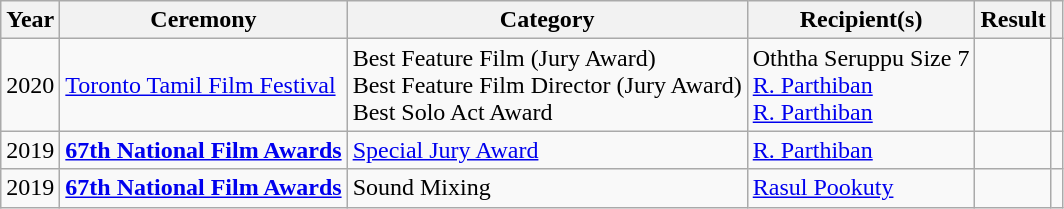<table class="wikitable">
<tr>
<th>Year</th>
<th>Ceremony</th>
<th>Category</th>
<th>Recipient(s)</th>
<th>Result</th>
<th></th>
</tr>
<tr>
<td>2020</td>
<td><a href='#'>Toronto Tamil Film Festival</a></td>
<td>Best Feature Film (Jury Award)<br>Best Feature Film Director (Jury Award)<br>Best Solo Act Award</td>
<td>Oththa Seruppu Size 7<br><a href='#'>R. Parthiban</a><br><a href='#'>R. Parthiban</a></td>
<td></td>
<td></td>
</tr>
<tr>
<td>2019</td>
<td><strong><a href='#'>67th National Film Awards</a></strong></td>
<td><a href='#'>Special Jury Award</a></td>
<td><a href='#'>R. Parthiban</a></td>
<td></td>
<td></td>
</tr>
<tr>
<td>2019</td>
<td><strong><a href='#'>67th National Film Awards</a></strong></td>
<td>Sound Mixing</td>
<td><a href='#'>Rasul Pookuty</a></td>
<td></td>
<td></td>
</tr>
</table>
